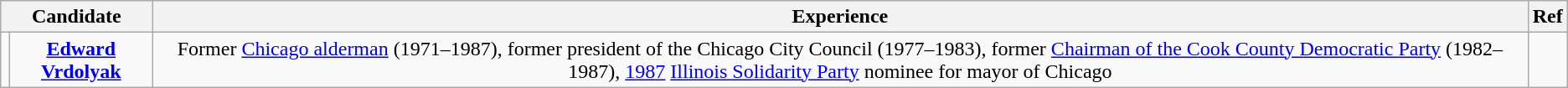<table class="wikitable" style="text-align:center">
<tr>
<th colspan=2>Candidate</th>
<th>Experience</th>
<th>Ref</th>
</tr>
<tr>
<td></td>
<td><strong><a href='#'>Edward Vrdolyak</a></strong></td>
<td>Former <a href='#'>Chicago alderman</a> (1971–1987), former president of the Chicago City Council (1977–1983), former <a href='#'>Chairman of the Cook County Democratic Party</a> (1982–1987), <a href='#'>1987</a> <a href='#'>Illinois Solidarity Party</a> nominee for mayor of Chicago</td>
<td></td>
</tr>
</table>
